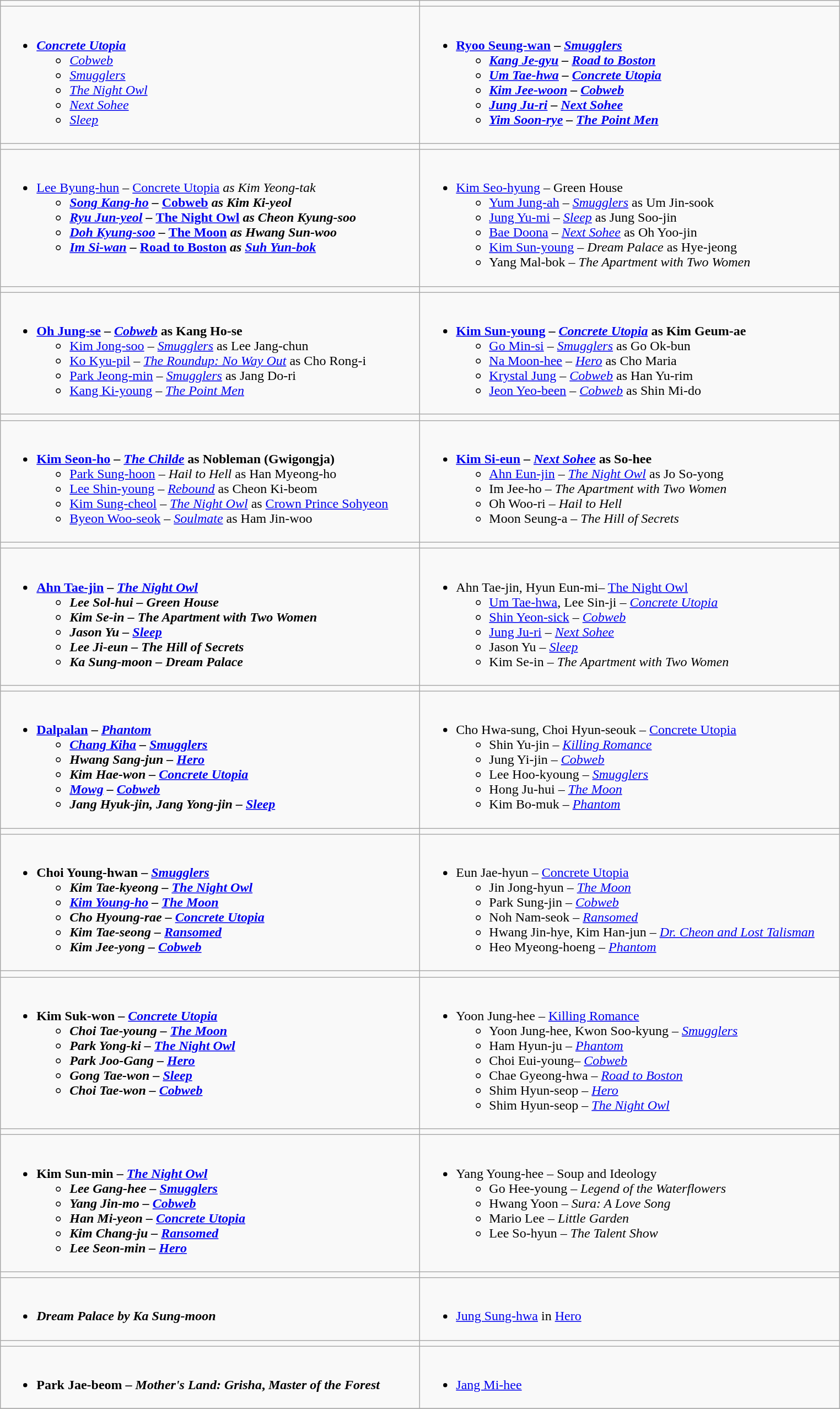<table class="wikitable">
<tr>
<td style="width:500px;"></td>
<td style="width:500px;"></td>
</tr>
<tr>
<td valign="top"><br><ul><li><strong><em><a href='#'>Concrete Utopia</a></em></strong><ul><li><em><a href='#'>Cobweb</a></em></li><li><em><a href='#'>Smugglers</a></em></li><li><em><a href='#'>The Night Owl</a></em></li><li><em><a href='#'>Next Sohee</a></em></li><li><em><a href='#'>Sleep</a></em></li></ul></li></ul></td>
<td valign="top"><br><ul><li><strong><a href='#'>Ryoo Seung-wan</a> – <em><a href='#'>Smugglers</a><strong><em><ul><li><a href='#'>Kang Je-gyu</a> – </em><a href='#'>Road to Boston</a><em></li><li><a href='#'>Um Tae-hwa</a> – </em><a href='#'>Concrete Utopia</a><em></li><li><a href='#'>Kim Jee-woon</a> – </em><a href='#'>Cobweb</a><em></li><li><a href='#'>Jung Ju-ri</a> – </em><a href='#'>Next Sohee</a><em></li><li><a href='#'>Yim Soon-rye</a> – </em><a href='#'>The Point Men</a><em></li></ul></li></ul></td>
</tr>
<tr>
<td></td>
<td></td>
</tr>
<tr>
<td valign="top"><br><ul><li></strong><a href='#'>Lee Byung-hun</a> – </em><a href='#'>Concrete Utopia</a><em> as Kim Yeong-tak<strong><ul><li><a href='#'>Song Kang-ho</a> – </em><a href='#'>Cobweb</a><em> as Kim Ki-yeol</li><li><a href='#'>Ryu Jun-yeol</a> – </em><a href='#'>The Night Owl</a><em> as Cheon Kyung-soo</li><li><a href='#'>Doh Kyung-soo</a> – </em><a href='#'>The Moon</a><em> as Hwang Sun-woo</li><li><a href='#'>Im Si-wan</a> – </em><a href='#'>Road to Boston</a><em> as <a href='#'>Suh Yun-bok</a></li></ul></li></ul></td>
<td valign="top"><br><ul><li></strong><a href='#'>Kim Seo-hyung</a> – </em>Green House</em></strong><ul><li><a href='#'>Yum Jung-ah</a> – <em><a href='#'>Smugglers</a></em> as Um Jin-sook</li><li><a href='#'>Jung Yu-mi</a> – <em><a href='#'>Sleep</a></em> as Jung Soo-jin</li><li><a href='#'>Bae Doona</a> – <em><a href='#'>Next Sohee</a></em> as Oh Yoo-jin</li><li><a href='#'>Kim Sun-young</a>  – <em>Dream Palace</em> as Hye-jeong</li><li>Yang Mal-bok – <em>The Apartment with Two Women</em></li></ul></li></ul></td>
</tr>
<tr>
<td></td>
<td></td>
</tr>
<tr>
<td valign="top"><br><ul><li><strong><a href='#'>Oh Jung-se</a> – <em><a href='#'>Cobweb</a></em> as Kang Ho-se</strong><ul><li><a href='#'>Kim Jong-soo</a> – <em><a href='#'>Smugglers</a></em> as Lee Jang-chun</li><li><a href='#'>Ko Kyu-pil</a> – <em><a href='#'>The Roundup: No Way Out</a></em> as Cho Rong-i</li><li><a href='#'>Park Jeong-min</a> – <em><a href='#'>Smugglers</a></em> as Jang Do-ri</li><li><a href='#'>Kang Ki-young</a> – <em><a href='#'>The Point Men</a></em></li></ul></li></ul></td>
<td valign="top"><br><ul><li><strong><a href='#'>Kim Sun-young</a>  – <em><a href='#'>Concrete Utopia</a></em> as Kim Geum-ae</strong><ul><li><a href='#'>Go Min-si</a> – <em><a href='#'>Smugglers</a></em> as Go Ok-bun</li><li><a href='#'>Na Moon-hee</a> – <em><a href='#'>Hero</a></em> as Cho Maria</li><li><a href='#'>Krystal Jung</a> – <em><a href='#'>Cobweb</a></em> as Han Yu-rim</li><li><a href='#'>Jeon Yeo-been</a> – <em><a href='#'>Cobweb</a></em> as Shin Mi-do</li></ul></li></ul></td>
</tr>
<tr>
<td style="width:500px;"></td>
<td style="width:500px;"></td>
</tr>
<tr>
<td valign="top"><br><ul><li><strong><a href='#'>Kim Seon-ho</a> – <em><a href='#'>The Childe</a></em> as Nobleman (Gwigongja)</strong><ul><li><a href='#'>Park Sung-hoon</a> – <em>Hail to Hell</em> as Han Myeong-ho</li><li><a href='#'>Lee Shin-young</a> – <em><a href='#'>Rebound</a></em> as Cheon Ki-beom</li><li><a href='#'>Kim Sung-cheol</a> – <em><a href='#'>The Night Owl</a></em> as <a href='#'>Crown Prince Sohyeon</a></li><li><a href='#'>Byeon Woo-seok</a> – <em><a href='#'>Soulmate</a></em> as Ham Jin-woo</li></ul></li></ul></td>
<td valign="top"><br><ul><li><strong><a href='#'>Kim Si-eun</a> – <em><a href='#'>Next Sohee</a></em> as So-hee</strong><ul><li><a href='#'>Ahn Eun-jin</a> – <em><a href='#'>The Night Owl</a></em> as Jo So-yong</li><li>Im Jee-ho – <em>The Apartment with Two Women</em></li><li>Oh Woo-ri – <em>Hail to Hell</em></li><li>Moon Seung-a – <em>The Hill of Secrets</em></li></ul></li></ul></td>
</tr>
<tr>
<td style="width:500px;"></td>
<td style="width:500px;"></td>
</tr>
<tr>
<td valign="top"><br><ul><li><strong><a href='#'>Ahn Tae-jin</a> – <em><a href='#'>The Night Owl</a><strong><em><ul><li>Lee Sol-hui – </em>Green House<em></li><li>Kim Se-in –</em> The Apartment with Two Women<em></li><li>Jason Yu – </em><a href='#'>Sleep</a><em></li><li>Lee Ji-eun – </em>The Hill of Secrets<em></li><li>Ka Sung-moon – </em>Dream Palace<em></li></ul></li></ul></td>
<td valign="top"><br><ul><li></strong>Ahn Tae-jin, Hyun Eun-mi– </em><a href='#'>The Night Owl</a></em></strong><ul><li><a href='#'>Um Tae-hwa</a>, Lee Sin-ji – <em><a href='#'>Concrete Utopia</a></em></li><li><a href='#'>Shin Yeon-sick</a> – <em><a href='#'>Cobweb</a></em></li><li><a href='#'>Jung Ju-ri</a> – <em><a href='#'>Next Sohee</a></em></li><li>Jason Yu – <em><a href='#'>Sleep</a></em></li><li>Kim Se-in – <em>The Apartment with Two Women</em></li></ul></li></ul></td>
</tr>
<tr>
<td style="width:500px;"></td>
<td style="width:500px;"></td>
</tr>
<tr>
<td valign="top"><br><ul><li><strong><a href='#'>Dalpalan</a> – <em><a href='#'>Phantom</a><strong><em><ul><li><a href='#'>Chang Kiha</a> – </em><a href='#'>Smugglers</a><em></li><li>Hwang Sang-jun – </em> <a href='#'>Hero</a> <em></li><li>Kim Hae-won – </em><a href='#'>Concrete Utopia</a><em></li><li><a href='#'>Mowg</a> – </em><a href='#'>Cobweb</a><em></li><li>Jang Hyuk-jin, Jang Yong-jin – </em><a href='#'>Sleep</a><em></li></ul></li></ul></td>
<td valign="top"><br><ul><li></strong>Cho Hwa-sung, Choi Hyun-seouk – </em><a href='#'>Concrete Utopia</a></em></strong><ul><li>Shin Yu-jin – <em><a href='#'>Killing Romance</a></em></li><li>Jung Yi-jin – <em><a href='#'>Cobweb</a></em></li><li>Lee Hoo-kyoung – <em><a href='#'>Smugglers</a></em></li><li>Hong Ju-hui – <em><a href='#'>The Moon</a></em></li><li>Kim Bo-muk – <em><a href='#'>Phantom</a></em></li></ul></li></ul></td>
</tr>
<tr>
<td style="width:500px;"></td>
<td style="width:500px;"></td>
</tr>
<tr>
<td valign="top"><br><ul><li><strong>Choi Young-hwan – <em><a href='#'>Smugglers</a><strong><em><ul><li>Kim Tae-kyeong – </em><a href='#'>The Night Owl</a><em></li><li><a href='#'>Kim Young-ho</a> – </em><a href='#'>The Moon</a><em></li><li>Cho Hyoung-rae – </em><a href='#'>Concrete Utopia</a><em></li><li>Kim Tae-seong – </em><a href='#'>Ransomed</a><em></li><li>Kim Jee-yong – </em><a href='#'>Cobweb</a><em></li></ul></li></ul></td>
<td valign="top"><br><ul><li></strong>Eun Jae-hyun – </em><a href='#'>Concrete Utopia</a></em></strong><ul><li>Jin Jong-hyun – <em><a href='#'>The Moon</a></em></li><li>Park Sung-jin – <em><a href='#'>Cobweb</a></em></li><li>Noh Nam-seok – <em><a href='#'>Ransomed</a></em></li><li>Hwang Jin-hye, Kim Han-jun – <em><a href='#'>Dr. Cheon and Lost Talisman</a></em></li><li>Heo Myeong-hoeng – <em><a href='#'>Phantom</a></em></li></ul></li></ul></td>
</tr>
<tr>
<td style="width:500px;"></td>
<td style="width:500px;"></td>
</tr>
<tr>
<td valign="top"><br><ul><li><strong>Kim Suk-won – <em><a href='#'>Concrete Utopia</a><strong><em><ul><li>Choi Tae-young – </em><a href='#'>The Moon</a><em></li><li>Park Yong-ki – </em><a href='#'>The Night Owl</a><em></li><li>Park Joo-Gang – </em><a href='#'>Hero</a><em></li><li>Gong Tae-won – </em><a href='#'>Sleep</a><em></li><li>Choi Tae-won – </em><a href='#'>Cobweb</a><em></li></ul></li></ul></td>
<td valign="top"><br><ul><li></strong>Yoon Jung-hee – </em><a href='#'>Killing Romance</a></em></strong><ul><li>Yoon Jung-hee, Kwon Soo-kyung – <em><a href='#'>Smugglers</a></em></li><li>Ham Hyun-ju – <em><a href='#'>Phantom</a></em></li><li>Choi Eui-young– <em><a href='#'>Cobweb</a></em></li><li>Chae Gyeong-hwa – <em><a href='#'>Road to Boston</a></em></li><li>Shim Hyun-seop – <em><a href='#'>Hero</a></em></li><li>Shim Hyun-seop – <em><a href='#'>The Night Owl</a></em></li></ul></li></ul></td>
</tr>
<tr>
<td style="width:500px;"></td>
<td style="width:500px;"></td>
</tr>
<tr>
<td valign="top"><br><ul><li><strong>Kim Sun-min – <em><a href='#'>The Night Owl</a><strong><em><ul><li>Lee Gang-hee – </em><a href='#'>Smugglers</a><em></li><li>Yang Jin-mo – </em><a href='#'>Cobweb</a><em></li><li>Han Mi-yeon – </em><a href='#'>Concrete Utopia</a><em></li><li>Kim Chang-ju – </em><a href='#'>Ransomed</a><em></li><li>Lee Seon-min – </em><a href='#'>Hero</a><em></li></ul></li></ul></td>
<td valign="top"><br><ul><li></strong>Yang Young-hee – </em>Soup and Ideology</em></strong><ul><li>Go Hee-young – <em>Legend of the Waterflowers</em></li><li>Hwang Yoon – <em>Sura: A Love Song</em></li><li>Mario Lee – <em>Little Garden</em></li><li>Lee So-hyun – <em>The Talent Show</em></li></ul></li></ul></td>
</tr>
<tr>
<td style="vertical-align:top; width:50%;"></td>
<td style="vertical-align:top; width:50%;"></td>
</tr>
<tr>
<td valign="top"><br><ul><li><strong><em>Dream Palace<em> by Ka Sung-moon<strong></li></ul></td>
<td valign="top"><br><ul><li></strong><a href='#'>Jung Sung-hwa</a> in </em><a href='#'>Hero</a></em></strong></li></ul></td>
</tr>
<tr>
<td style="vertical-align:top; width:50%;"></td>
<td style="vertical-align:top; width:50%;"></td>
</tr>
<tr>
<td valign="top"><br><ul><li><strong>Park Jae-beom – <em>Mother's Land: Grisha</em>,  <em>Master of the Forest<strong><em></li></ul></td>
<td valign="top"><br><ul><li></strong><a href='#'>Jang Mi-hee</a><strong></li></ul></td>
</tr>
<tr>
</tr>
</table>
